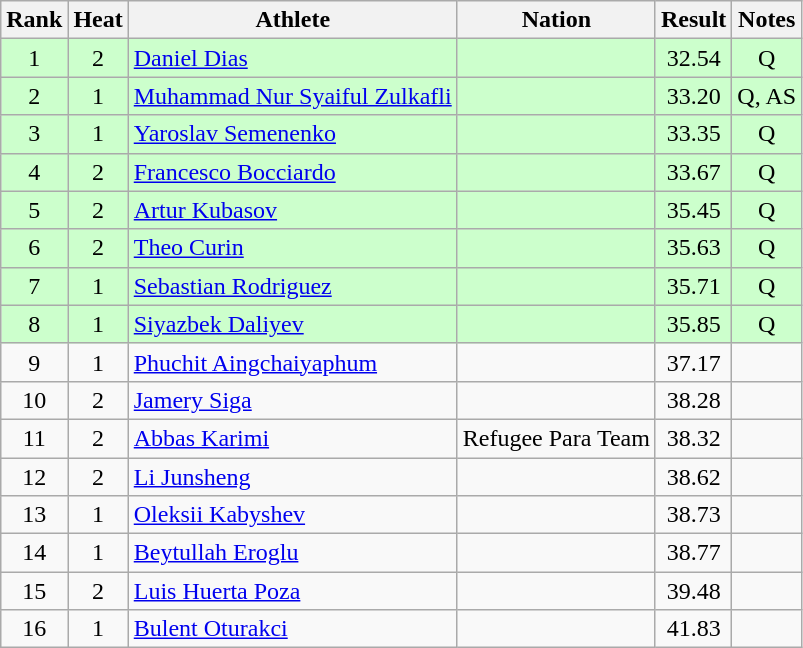<table class="wikitable sortable" style="text-align:center">
<tr>
<th>Rank</th>
<th>Heat</th>
<th>Athlete</th>
<th>Nation</th>
<th>Result</th>
<th>Notes</th>
</tr>
<tr bgcolor=ccffcc>
<td>1</td>
<td>2</td>
<td align=left><a href='#'>Daniel Dias</a></td>
<td align=left></td>
<td>32.54</td>
<td>Q</td>
</tr>
<tr bgcolor=ccffcc>
<td>2</td>
<td>1</td>
<td align=left><a href='#'>Muhammad Nur Syaiful Zulkafli</a></td>
<td align=left></td>
<td>33.20</td>
<td>Q, AS</td>
</tr>
<tr bgcolor=ccffcc>
<td>3</td>
<td>1</td>
<td align=left><a href='#'>Yaroslav Semenenko</a></td>
<td align=left></td>
<td>33.35</td>
<td>Q</td>
</tr>
<tr bgcolor=ccffcc>
<td>4</td>
<td>2</td>
<td align=left><a href='#'>Francesco Bocciardo</a></td>
<td align=left></td>
<td>33.67</td>
<td>Q</td>
</tr>
<tr bgcolor=ccffcc>
<td>5</td>
<td>2</td>
<td align=left><a href='#'>Artur Kubasov</a></td>
<td align=left></td>
<td>35.45</td>
<td>Q</td>
</tr>
<tr bgcolor=ccffcc>
<td>6</td>
<td>2</td>
<td align=left><a href='#'>Theo Curin</a></td>
<td align=left></td>
<td>35.63</td>
<td>Q</td>
</tr>
<tr bgcolor=ccffcc>
<td>7</td>
<td>1</td>
<td align=left><a href='#'>Sebastian Rodriguez</a></td>
<td align=left></td>
<td>35.71</td>
<td>Q</td>
</tr>
<tr bgcolor=ccffcc>
<td>8</td>
<td>1</td>
<td align=left><a href='#'>Siyazbek Daliyev</a></td>
<td align=left></td>
<td>35.85</td>
<td>Q</td>
</tr>
<tr>
<td>9</td>
<td>1</td>
<td align=left><a href='#'>Phuchit Aingchaiyaphum</a></td>
<td align=left></td>
<td>37.17</td>
<td></td>
</tr>
<tr>
<td>10</td>
<td>2</td>
<td align=left><a href='#'>Jamery Siga</a></td>
<td align=left></td>
<td>38.28</td>
<td></td>
</tr>
<tr>
<td>11</td>
<td>2</td>
<td align=left><a href='#'>Abbas Karimi</a></td>
<td align=left>Refugee Para Team</td>
<td>38.32</td>
<td></td>
</tr>
<tr>
<td>12</td>
<td>2</td>
<td align=left><a href='#'>Li Junsheng</a></td>
<td align=left></td>
<td>38.62</td>
<td></td>
</tr>
<tr>
<td>13</td>
<td>1</td>
<td align=left><a href='#'>Oleksii Kabyshev</a></td>
<td align=left></td>
<td>38.73</td>
<td></td>
</tr>
<tr>
<td>14</td>
<td>1</td>
<td align=left><a href='#'>Beytullah Eroglu</a></td>
<td align=left></td>
<td>38.77</td>
<td></td>
</tr>
<tr>
<td>15</td>
<td>2</td>
<td align=left><a href='#'>Luis Huerta Poza</a></td>
<td align=left></td>
<td>39.48</td>
<td></td>
</tr>
<tr>
<td>16</td>
<td>1</td>
<td align=left><a href='#'>Bulent Oturakci</a></td>
<td align=left></td>
<td>41.83</td>
<td></td>
</tr>
</table>
